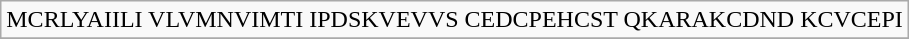<table class="wikitable">
<tr>
<td>MCRLYAIILI VLVMNVIMTI IPDSKVEVVS CEDCPEHCST QKARAKCDND KCVCEPI</td>
</tr>
<tr>
</tr>
</table>
